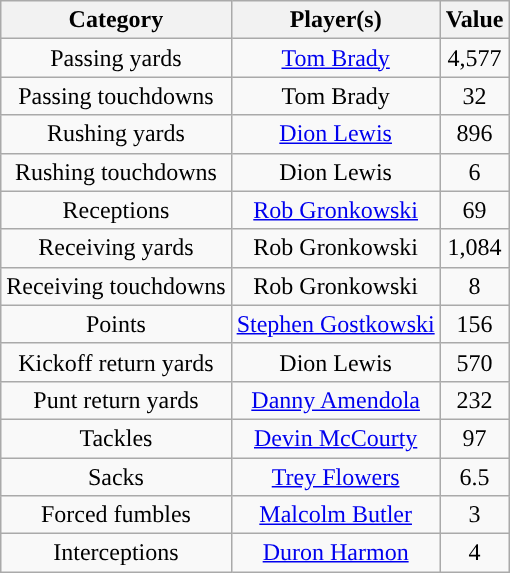<table class="wikitable" style="text-align:center">
<tr>
<th>Category</th>
<th>Player(s)</th>
<th>Value</th>
</tr>
<tr>
<td>Passing yards</td>
<td><a href='#'>Tom Brady</a></td>
<td>4,577</td>
</tr>
<tr>
<td>Passing touchdowns</td>
<td>Tom Brady</td>
<td>32</td>
</tr>
<tr>
<td>Rushing yards</td>
<td><a href='#'>Dion Lewis</a></td>
<td>896</td>
</tr>
<tr>
<td>Rushing touchdowns</td>
<td>Dion Lewis</td>
<td>6</td>
</tr>
<tr>
<td>Receptions</td>
<td><a href='#'>Rob Gronkowski</a></td>
<td>69</td>
</tr>
<tr>
<td>Receiving yards</td>
<td>Rob Gronkowski</td>
<td>1,084</td>
</tr>
<tr>
<td>Receiving touchdowns</td>
<td>Rob Gronkowski</td>
<td>8</td>
</tr>
<tr>
<td>Points</td>
<td><a href='#'>Stephen Gostkowski</a></td>
<td>156</td>
</tr>
<tr>
<td>Kickoff return yards</td>
<td>Dion Lewis</td>
<td>570</td>
</tr>
<tr>
<td>Punt return yards</td>
<td><a href='#'>Danny Amendola</a></td>
<td>232</td>
</tr>
<tr>
<td>Tackles</td>
<td><a href='#'>Devin McCourty</a></td>
<td>97</td>
</tr>
<tr>
<td>Sacks</td>
<td><a href='#'>Trey Flowers</a></td>
<td>6.5</td>
</tr>
<tr>
<td>Forced fumbles</td>
<td><a href='#'>Malcolm Butler</a></td>
<td>3</td>
</tr>
<tr>
<td>Interceptions</td>
<td><a href='#'>Duron Harmon</a></td>
<td>4</td>
</tr>
</table>
